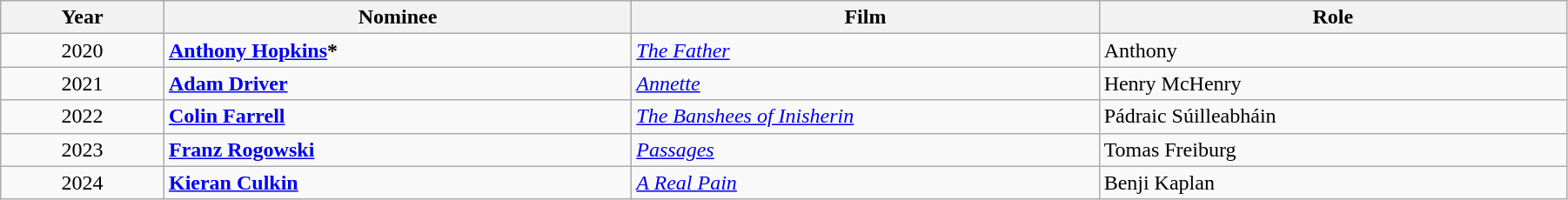<table class="wikitable" width="95%" cellpadding="5">
<tr>
<th width="100"><strong>Year</strong></th>
<th width="300"><strong>Nominee</strong></th>
<th width="300"><strong>Film</strong></th>
<th width="300"><strong>Role</strong></th>
</tr>
<tr>
<td style="text-align:center;">2020</td>
<td><strong><a href='#'>Anthony Hopkins</a>*</strong></td>
<td><em><a href='#'>The Father</a></em></td>
<td>Anthony</td>
</tr>
<tr>
<td style="text-align:center;">2021</td>
<td><strong><a href='#'>Adam Driver</a></strong></td>
<td><em><a href='#'>Annette</a></em></td>
<td>Henry McHenry</td>
</tr>
<tr>
<td style="text-align:center;">2022</td>
<td><strong><a href='#'>Colin Farrell</a></strong></td>
<td><em><a href='#'>The Banshees of Inisherin</a></em></td>
<td>Pádraic Súilleabháin</td>
</tr>
<tr>
<td style="text-align:center;">2023</td>
<td><strong><a href='#'>Franz Rogowski</a></strong></td>
<td><em><a href='#'>Passages</a></em></td>
<td>Tomas Freiburg</td>
</tr>
<tr>
<td style="text-align:center;">2024</td>
<td><strong><a href='#'>Kieran Culkin</a></strong></td>
<td><em><a href='#'>A Real Pain</a></em></td>
<td>Benji Kaplan</td>
</tr>
</table>
